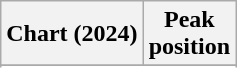<table class="wikitable sortable plainrowheaders" style="text-align:center">
<tr>
<th scope="col">Chart (2024)</th>
<th scope="col">Peak<br>position</th>
</tr>
<tr>
</tr>
<tr>
</tr>
<tr>
</tr>
<tr>
</tr>
<tr>
</tr>
<tr>
</tr>
<tr>
</tr>
</table>
